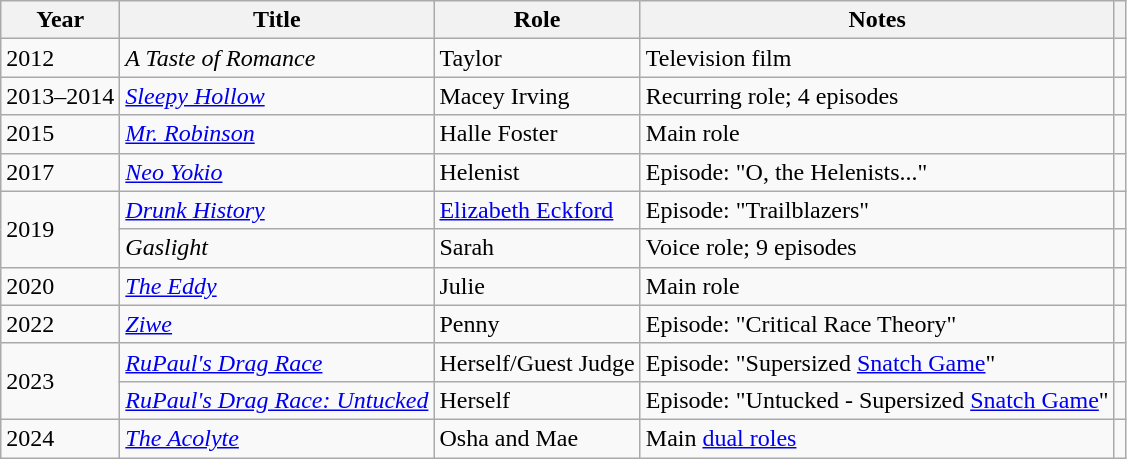<table class="wikitable plainrowheaders sortable">
<tr>
<th>Year</th>
<th>Title</th>
<th>Role</th>
<th class="unsortable">Notes</th>
<th class="unsortable"></th>
</tr>
<tr>
<td>2012</td>
<td><em>A Taste of Romance</em></td>
<td>Taylor</td>
<td>Television film</td>
<td></td>
</tr>
<tr>
<td>2013–2014</td>
<td><em><a href='#'>Sleepy Hollow</a></em></td>
<td>Macey Irving</td>
<td>Recurring role; 4 episodes</td>
<td></td>
</tr>
<tr>
<td>2015</td>
<td><em><a href='#'>Mr. Robinson</a></em></td>
<td>Halle Foster</td>
<td>Main role</td>
<td></td>
</tr>
<tr>
<td>2017</td>
<td><em><a href='#'>Neo Yokio</a></em></td>
<td>Helenist</td>
<td>Episode: "O, the Helenists..."</td>
<td></td>
</tr>
<tr>
<td rowspan="2">2019</td>
<td><em><a href='#'>Drunk History</a></em></td>
<td><a href='#'>Elizabeth Eckford</a></td>
<td>Episode: "Trailblazers"</td>
<td></td>
</tr>
<tr>
<td><em>Gaslight</em></td>
<td>Sarah</td>
<td>Voice role; 9 episodes</td>
<td></td>
</tr>
<tr>
<td>2020</td>
<td><em><a href='#'>The Eddy</a></em></td>
<td>Julie</td>
<td>Main role</td>
<td></td>
</tr>
<tr>
<td>2022</td>
<td><em><a href='#'>Ziwe</a></em></td>
<td>Penny</td>
<td>Episode: "Critical Race Theory"</td>
<td></td>
</tr>
<tr>
<td rowspan="2">2023</td>
<td><em><a href='#'>RuPaul's Drag Race</a></em></td>
<td>Herself/Guest Judge</td>
<td>Episode: "Supersized <a href='#'>Snatch Game</a>"</td>
<td></td>
</tr>
<tr>
<td><em><a href='#'>RuPaul's Drag Race: Untucked</a></em></td>
<td>Herself</td>
<td>Episode: "Untucked - Supersized <a href='#'>Snatch Game</a>"</td>
<td></td>
</tr>
<tr>
<td>2024</td>
<td><em><a href='#'>The Acolyte</a></em></td>
<td>Osha and Mae</td>
<td>Main <a href='#'>dual roles</a></td>
<td></td>
</tr>
</table>
